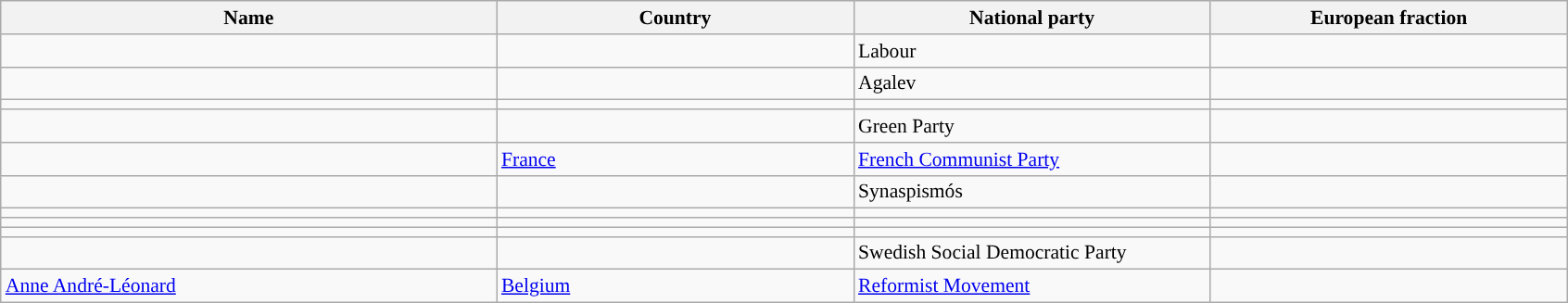<table class="sortable wikitable" style="text-align:left; font-size:90%;">
<tr>
<th width="350">Name</th>
<th width="250">Country</th>
<th width="250">National party</th>
<th width="250">European fraction</th>
</tr>
<tr>
<td align=left></td>
<td></td>
<td>Labour</td>
<td></td>
</tr>
<tr>
<td align=left></td>
<td></td>
<td>Agalev</td>
<td></td>
</tr>
<tr>
<td align=left></td>
<td></td>
<td></td>
<td></td>
</tr>
<tr>
<td align=left></td>
<td></td>
<td>Green Party</td>
<td></td>
</tr>
<tr>
<td align=left></td>
<td><a href='#'>France</a></td>
<td><a href='#'>French Communist Party</a></td>
<td></td>
</tr>
<tr>
<td align=left></td>
<td></td>
<td>Synaspismós</td>
<td></td>
</tr>
<tr>
<td align=left></td>
<td></td>
<td></td>
<td></td>
</tr>
<tr>
<td align=left></td>
<td></td>
<td></td>
<td></td>
</tr>
<tr>
<td align=left></td>
<td></td>
<td></td>
<td></td>
</tr>
<tr>
<td align=left></td>
<td></td>
<td>Swedish Social Democratic Party</td>
<td></td>
</tr>
<tr>
<td><a href='#'>Anne André-Léonard</a></td>
<td><a href='#'>Belgium</a></td>
<td><a href='#'>Reformist Movement</a></td>
<td></td>
</tr>
</table>
